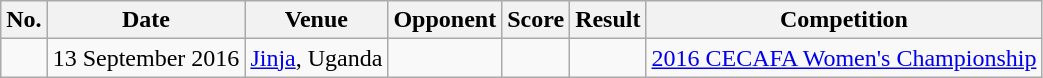<table class="wikitable">
<tr>
<th>No.</th>
<th>Date</th>
<th>Venue</th>
<th>Opponent</th>
<th>Score</th>
<th>Result</th>
<th>Competition</th>
</tr>
<tr>
<td></td>
<td>13 September 2016</td>
<td><a href='#'>Jinja</a>, Uganda</td>
<td></td>
<td></td>
<td></td>
<td><a href='#'>2016 CECAFA Women's Championship</a></td>
</tr>
</table>
